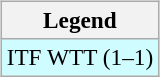<table>
<tr valign=top>
<td><br><table class="wikitable" style=font-size:97%>
<tr>
<th>Legend</th>
</tr>
<tr style="background:#CFFCFF;">
<td>ITF WTT (1–1)</td>
</tr>
</table>
</td>
<td></td>
</tr>
</table>
